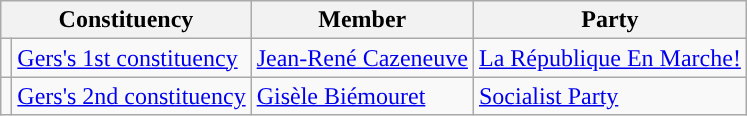<table class="wikitable">
<tr>
<th colspan="2">Constituency</th>
<th>Member</th>
<th>Party</th>
</tr>
<tr>
<td style="background-color: "></td>
<td><a href='#'>Gers's 1st constituency</a></td>
<td><a href='#'>Jean-René Cazeneuve</a></td>
<td><a href='#'>La République En Marche!</a></td>
</tr>
<tr>
<td style="background-color: "></td>
<td><a href='#'>Gers's 2nd constituency</a></td>
<td><a href='#'>Gisèle Biémouret</a></td>
<td><a href='#'>Socialist Party</a></td>
</tr>
</table>
